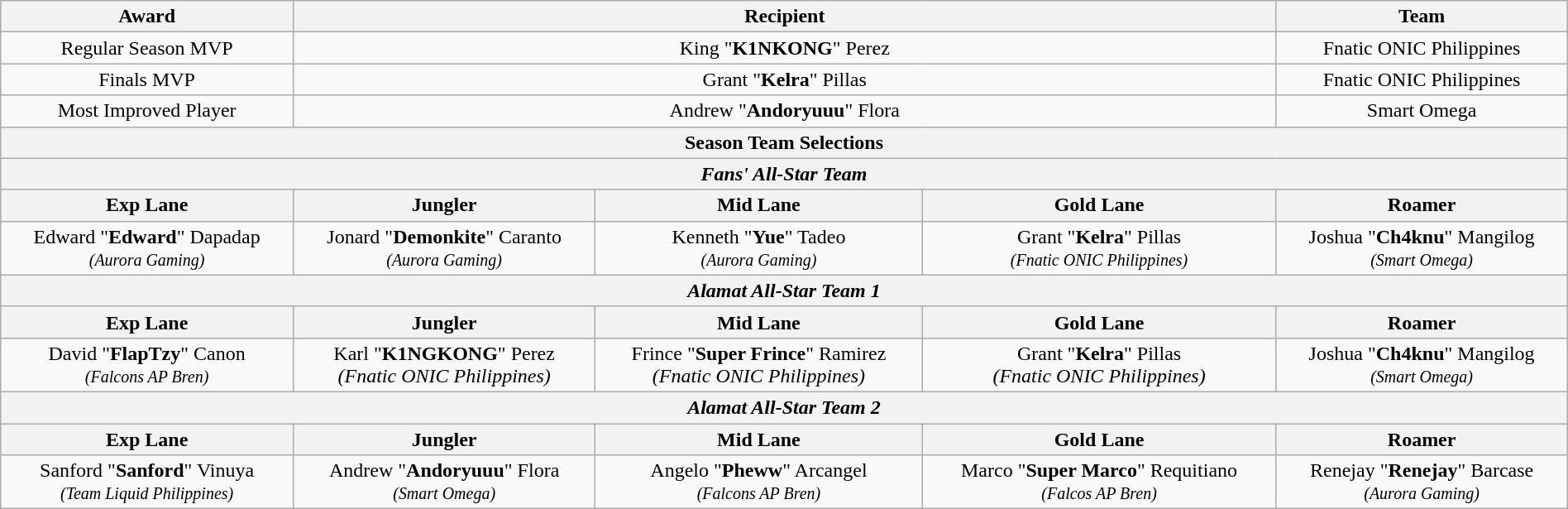<table class="wikitable" style="text-align:center; width:100%; height:350px;">
<tr>
<th>Award</th>
<th colspan="3">Recipient</th>
<th>Team</th>
</tr>
<tr>
<td>Regular Season MVP</td>
<td colspan="3">King "<strong>K1NKONG</strong>" Perez</td>
<td>Fnatic ONIC Philippines</td>
</tr>
<tr>
<td>Finals MVP</td>
<td colspan="3">Grant "<strong>Kelra</strong>" Pillas</td>
<td>Fnatic ONIC Philippines</td>
</tr>
<tr>
<td>Most Improved Player</td>
<td colspan="3">Andrew "<strong>Andoryuuu</strong>" Flora</td>
<td>Smart Omega</td>
</tr>
<tr>
<th colspan="5">Season Team Selections</th>
</tr>
<tr>
<th colspan="5"><em>Fans' All-Star Team</em></th>
</tr>
<tr>
<th>Exp Lane</th>
<th>Jungler</th>
<th>Mid Lane</th>
<th>Gold Lane</th>
<th>Roamer</th>
</tr>
<tr>
<td>Edward "<strong>Edward</strong>" Dapadap<br><small><em>(Aurora Gaming)</em></small></td>
<td>Jonard "<strong>Demonkite</strong>" Caranto<br><small><em>(Aurora Gaming)</em></small></td>
<td>Kenneth "<strong>Yue</strong>" Tadeo<br><small><em>(Aurora Gaming)</em></small></td>
<td>Grant "<strong>Kelra</strong>" Pillas<br><small><em>(Fnatic ONIC Philippines)</em></small></td>
<td>Joshua "<strong>Ch4knu</strong>" Mangilog<br><small><em>(Smart Omega)</em></small></td>
</tr>
<tr>
<th colspan="5"><em>Alamat All-Star Team 1</em></th>
</tr>
<tr>
<th>Exp Lane</th>
<th>Jungler</th>
<th>Mid Lane</th>
<th>Gold Lane</th>
<th>Roamer</th>
</tr>
<tr>
<td>David "<strong>FlapTzy</strong>" Canon<br><small><em>(Falcons AP Bren)</em></small></td>
<td>Karl "<strong>K1NGKONG</strong>" Perez<br><em>(Fnatic ONIC Philippines)</em></td>
<td>Frince "<strong>Super Frince</strong>" Ramirez<br><em>(Fnatic ONIC Philippines)</em></td>
<td>Grant "<strong>Kelra</strong>" Pillas<br><em>(Fnatic ONIC Philippines)</em></td>
<td>Joshua "<strong>Ch4knu</strong>" Mangilog<br><small><em>(Smart Omega)</em></small></td>
</tr>
<tr>
<th colspan="5"><em>Alamat All-Star Team 2</em></th>
</tr>
<tr>
<th>Exp Lane</th>
<th>Jungler</th>
<th>Mid Lane</th>
<th>Gold Lane</th>
<th>Roamer</th>
</tr>
<tr>
<td>Sanford "<strong>Sanford</strong>" Vinuya<br><small><em>(Team Liquid Philippines)</em></small></td>
<td>Andrew "<strong>Andoryuuu</strong>" Flora<br><small><em>(Smart Omega)</em></small></td>
<td>Angelo "<strong>Pheww</strong>" Arcangel<br><small><em>(Falcons AP Bren)</em></small></td>
<td>Marco "<strong>Super Marco</strong>" Requitiano<br><small><em>(Falcos AP Bren)</em></small></td>
<td>Renejay "<strong>Renejay</strong>" Barcase<br><small><em>(Aurora Gaming)</em></small></td>
</tr>
</table>
